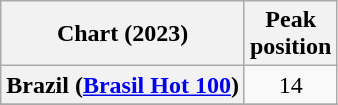<table class="wikitable sortable plainrowheaders" style="text-align:center">
<tr>
<th>Chart (2023)</th>
<th>Peak<br>position</th>
</tr>
<tr>
<th scope="row">Brazil (<a href='#'>Brasil Hot 100</a>)</th>
<td>14</td>
</tr>
<tr>
</tr>
</table>
